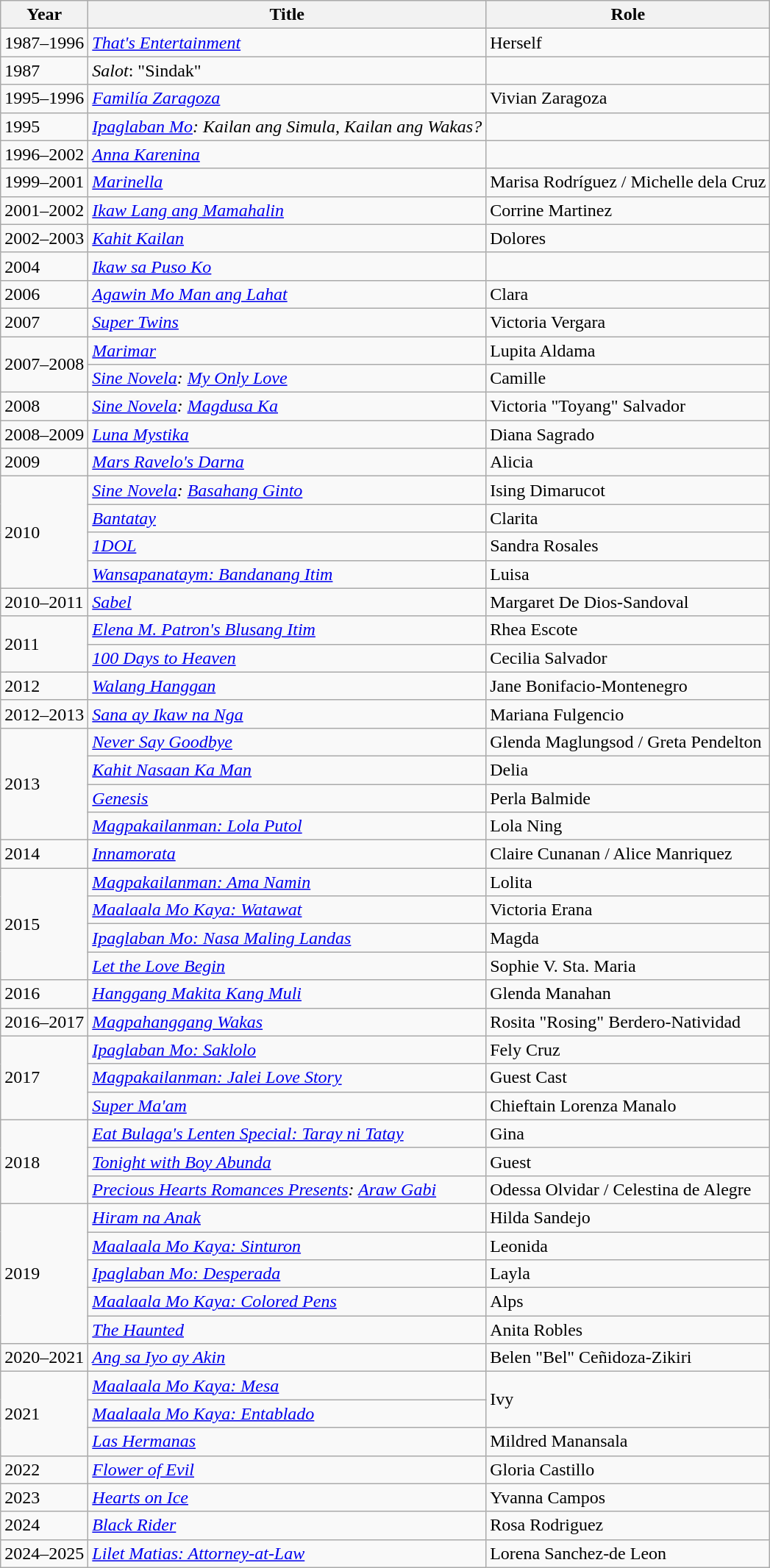<table class="wikitable sortable">
<tr>
<th>Year</th>
<th>Title</th>
<th>Role</th>
</tr>
<tr>
<td>1987–1996</td>
<td><em><a href='#'>That's Entertainment</a></em></td>
<td>Herself</td>
</tr>
<tr>
<td>1987</td>
<td><em>Salot</em>: "Sindak"</td>
<td></td>
</tr>
<tr>
<td>1995–1996</td>
<td><em><a href='#'>Familía Zaragoza</a></em></td>
<td>Vivian Zaragoza</td>
</tr>
<tr>
<td>1995</td>
<td><em><a href='#'>Ipaglaban Mo</a>:</em> <em>Kailan ang Simula, Kailan ang Wakas?</em></td>
<td></td>
</tr>
<tr>
<td>1996–2002</td>
<td><em><a href='#'>Anna Karenina</a></em></td>
<td></td>
</tr>
<tr>
<td>1999–2001</td>
<td><em><a href='#'>Marinella</a></em></td>
<td>Marisa Rodríguez / Michelle dela Cruz</td>
</tr>
<tr>
<td>2001–2002</td>
<td><em><a href='#'>Ikaw Lang ang Mamahalin</a></em></td>
<td>Corrine Martinez</td>
</tr>
<tr>
<td>2002–2003</td>
<td><em><a href='#'>Kahit Kailan</a></em></td>
<td>Dolores</td>
</tr>
<tr>
<td>2004</td>
<td><em><a href='#'>Ikaw sa Puso Ko</a></em></td>
<td></td>
</tr>
<tr>
<td>2006</td>
<td><em><a href='#'>Agawin Mo Man ang Lahat</a></em></td>
<td>Clara</td>
</tr>
<tr>
<td>2007</td>
<td><em><a href='#'>Super Twins</a></em></td>
<td>Victoria Vergara</td>
</tr>
<tr>
<td rowspan="2">2007–2008</td>
<td><em><a href='#'>Marimar</a></em></td>
<td>Lupita Aldama</td>
</tr>
<tr>
<td><em><a href='#'>Sine Novela</a>: <a href='#'>My Only Love</a></em></td>
<td>Camille</td>
</tr>
<tr>
<td>2008</td>
<td><em><a href='#'>Sine Novela</a>: <a href='#'>Magdusa Ka</a></em></td>
<td>Victoria "Toyang" Salvador</td>
</tr>
<tr>
<td>2008–2009</td>
<td><em><a href='#'>Luna Mystika</a></em></td>
<td>Diana Sagrado</td>
</tr>
<tr>
<td>2009</td>
<td><em><a href='#'>Mars Ravelo's Darna</a></em></td>
<td>Alicia</td>
</tr>
<tr>
<td rowspan="4">2010</td>
<td><em><a href='#'>Sine Novela</a>: <a href='#'>Basahang Ginto</a></em></td>
<td>Ising Dimarucot</td>
</tr>
<tr>
<td><em><a href='#'>Bantatay</a></em></td>
<td>Clarita</td>
</tr>
<tr>
<td><em><a href='#'>1DOL</a></em></td>
<td>Sandra Rosales</td>
</tr>
<tr>
<td><em><a href='#'>Wansapanataym: Bandanang Itim</a></em></td>
<td>Luisa</td>
</tr>
<tr>
<td>2010–2011</td>
<td><em><a href='#'>Sabel</a></em></td>
<td>Margaret De Dios-Sandoval</td>
</tr>
<tr>
<td rowspan="2">2011</td>
<td><em><a href='#'>Elena M. Patron's Blusang Itim</a></em></td>
<td>Rhea Escote</td>
</tr>
<tr>
<td><em><a href='#'>100 Days to Heaven</a></em></td>
<td>Cecilia Salvador</td>
</tr>
<tr>
<td>2012</td>
<td><em><a href='#'>Walang Hanggan</a></em></td>
<td>Jane Bonifacio-Montenegro</td>
</tr>
<tr>
<td>2012–2013</td>
<td><em><a href='#'>Sana ay Ikaw na Nga</a></em></td>
<td>Mariana Fulgencio</td>
</tr>
<tr>
<td rowspan="4">2013</td>
<td><em><a href='#'>Never Say Goodbye</a></em></td>
<td>Glenda Maglungsod / Greta Pendelton</td>
</tr>
<tr>
<td><em><a href='#'>Kahit Nasaan Ka Man</a></em></td>
<td>Delia</td>
</tr>
<tr>
<td><em><a href='#'>Genesis</a></em></td>
<td>Perla Balmide</td>
</tr>
<tr>
<td><em><a href='#'>Magpakailanman: Lola Putol</a></em></td>
<td>Lola Ning</td>
</tr>
<tr>
<td>2014</td>
<td><em><a href='#'>Innamorata</a></em></td>
<td>Claire Cunanan / Alice Manriquez</td>
</tr>
<tr>
<td rowspan="4">2015</td>
<td><em><a href='#'>Magpakailanman: Ama Namin</a></em></td>
<td>Lolita</td>
</tr>
<tr>
<td><em><a href='#'>Maalaala Mo Kaya: Watawat</a></em></td>
<td>Victoria Erana</td>
</tr>
<tr>
<td><em><a href='#'>Ipaglaban Mo: Nasa Maling Landas</a></em></td>
<td>Magda</td>
</tr>
<tr>
<td><em><a href='#'>Let the Love Begin</a></em></td>
<td>Sophie V. Sta. Maria</td>
</tr>
<tr>
<td>2016</td>
<td><em><a href='#'>Hanggang Makita Kang Muli</a></em></td>
<td>Glenda Manahan</td>
</tr>
<tr>
<td>2016–2017</td>
<td><em><a href='#'>Magpahanggang Wakas</a></em></td>
<td>Rosita "Rosing" Berdero-Natividad</td>
</tr>
<tr>
<td rowspan="3">2017</td>
<td><em><a href='#'>Ipaglaban Mo: Saklolo</a></em></td>
<td>Fely Cruz</td>
</tr>
<tr>
<td><em><a href='#'>Magpakailanman: Jalei Love Story</a></em></td>
<td>Guest Cast</td>
</tr>
<tr>
<td><em><a href='#'>Super Ma'am</a></em></td>
<td>Chieftain Lorenza Manalo</td>
</tr>
<tr>
<td rowspan="3">2018</td>
<td><em><a href='#'>Eat Bulaga's Lenten Special: Taray ni Tatay</a></em></td>
<td>Gina</td>
</tr>
<tr>
<td><em><a href='#'>Tonight with Boy Abunda</a></em></td>
<td>Guest</td>
</tr>
<tr>
<td><em><a href='#'>Precious Hearts Romances Presents</a>: <a href='#'>Araw Gabi</a></em></td>
<td>Odessa Olvidar / Celestina de Alegre</td>
</tr>
<tr>
<td rowspan="5">2019</td>
<td><em><a href='#'>Hiram na Anak</a></em></td>
<td>Hilda Sandejo</td>
</tr>
<tr>
<td><em><a href='#'>Maalaala Mo Kaya: Sinturon</a></em></td>
<td>Leonida</td>
</tr>
<tr>
<td><em><a href='#'>Ipaglaban Mo: Desperada</a></em></td>
<td>Layla</td>
</tr>
<tr>
<td><em><a href='#'>Maalaala Mo Kaya: Colored Pens</a></em></td>
<td>Alps</td>
</tr>
<tr>
<td><em><a href='#'>The Haunted</a></em></td>
<td>Anita Robles</td>
</tr>
<tr>
<td>2020–2021</td>
<td><em><a href='#'>Ang sa Iyo ay Akin</a></em></td>
<td>Belen "Bel" Ceñidoza-Zikiri</td>
</tr>
<tr>
<td rowspan="3">2021</td>
<td><em><a href='#'>Maalaala Mo Kaya: Mesa</a></em></td>
<td rowspan="2">Ivy</td>
</tr>
<tr>
<td><em><a href='#'>Maalaala Mo Kaya: Entablado</a></em></td>
</tr>
<tr>
<td><em><a href='#'>Las Hermanas</a></em></td>
<td>Mildred Manansala</td>
</tr>
<tr>
<td>2022</td>
<td><em><a href='#'>Flower of Evil</a></em></td>
<td>Gloria Castillo</td>
</tr>
<tr>
<td>2023</td>
<td><em><a href='#'>Hearts on Ice</a></em></td>
<td>Yvanna Campos</td>
</tr>
<tr>
<td>2024</td>
<td><em><a href='#'>Black Rider</a></em></td>
<td>Rosa Rodriguez</td>
</tr>
<tr>
<td>2024–2025</td>
<td><em><a href='#'>Lilet Matias: Attorney-at-Law</a></em></td>
<td>Lorena Sanchez-de Leon</td>
</tr>
</table>
